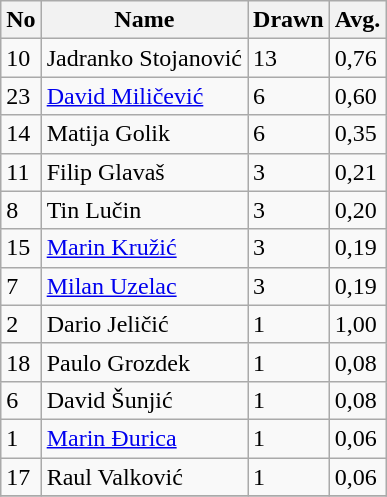<table class="wikitable">
<tr>
<th>No</th>
<th>Name</th>
<th>Drawn</th>
<th>Avg.</th>
</tr>
<tr>
<td>10</td>
<td>Jadranko Stojanović</td>
<td>13</td>
<td>0,76</td>
</tr>
<tr>
<td>23</td>
<td><a href='#'>David Miličević</a></td>
<td>6</td>
<td>0,60</td>
</tr>
<tr>
<td>14</td>
<td>Matija Golik</td>
<td>6</td>
<td>0,35</td>
</tr>
<tr>
<td>11</td>
<td>Filip Glavaš</td>
<td>3</td>
<td>0,21</td>
</tr>
<tr>
<td>8</td>
<td>Tin Lučin</td>
<td>3</td>
<td>0,20</td>
</tr>
<tr>
<td>15</td>
<td><a href='#'>Marin Kružić</a></td>
<td>3</td>
<td>0,19</td>
</tr>
<tr>
<td>7</td>
<td><a href='#'>Milan Uzelac</a></td>
<td>3</td>
<td>0,19</td>
</tr>
<tr>
<td>2</td>
<td>Dario Jeličić</td>
<td>1</td>
<td>1,00</td>
</tr>
<tr>
<td>18</td>
<td>Paulo Grozdek</td>
<td>1</td>
<td>0,08</td>
</tr>
<tr>
<td>6</td>
<td>David Šunjić</td>
<td>1</td>
<td>0,08</td>
</tr>
<tr>
<td>1</td>
<td><a href='#'>Marin Đurica</a></td>
<td>1</td>
<td>0,06</td>
</tr>
<tr>
<td>17</td>
<td>Raul Valković</td>
<td>1</td>
<td>0,06</td>
</tr>
<tr>
</tr>
</table>
